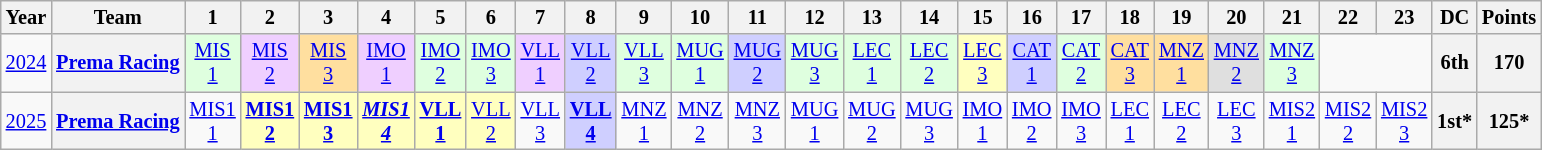<table class="wikitable" style="text-align:center; font-size:85%">
<tr>
<th>Year</th>
<th>Team</th>
<th>1</th>
<th>2</th>
<th>3</th>
<th>4</th>
<th>5</th>
<th>6</th>
<th>7</th>
<th>8</th>
<th>9</th>
<th>10</th>
<th>11</th>
<th>12</th>
<th>13</th>
<th>14</th>
<th>15</th>
<th>16</th>
<th>17</th>
<th>18</th>
<th>19</th>
<th>20</th>
<th>21</th>
<th>22</th>
<th>23</th>
<th>DC</th>
<th>Points</th>
</tr>
<tr>
<td><a href='#'>2024</a></td>
<th nowrap><a href='#'>Prema Racing</a></th>
<td style="background:#DFFFDF"><a href='#'>MIS<br>1</a><br></td>
<td style="background:#EFCFFF"><a href='#'>MIS<br>2</a><br></td>
<td style="background:#FFDF9F"><a href='#'>MIS<br>3</a><br></td>
<td style="background:#EFCFFF"><a href='#'>IMO<br>1</a><br></td>
<td style="background:#DFFFDF"><a href='#'>IMO<br>2</a><br></td>
<td style="background:#DFFFDF"><a href='#'>IMO<br>3</a><br></td>
<td style="background:#EFCFFF"><a href='#'>VLL<br>1</a><br></td>
<td style="background:#CFCFFF"><a href='#'>VLL<br>2</a><br></td>
<td style="background:#DFFFDF"><a href='#'>VLL<br>3</a><br></td>
<td style="background:#DFFFDF"><a href='#'>MUG<br>1</a><br></td>
<td style="background:#CFCFFF"><a href='#'>MUG<br>2</a><br></td>
<td style="background:#DFFFDF"><a href='#'>MUG<br>3</a><br></td>
<td style="background:#DFFFDF"><a href='#'>LEC<br>1</a><br></td>
<td style="background:#DFFFDF"><a href='#'>LEC<br>2</a><br></td>
<td style="background:#FFFFBF"><a href='#'>LEC<br>3</a><br></td>
<td style="background:#CFCFFF"><a href='#'>CAT<br>1</a><br></td>
<td style="background:#DFFFDF"><a href='#'>CAT<br>2</a><br></td>
<td style="background:#FFDF9F"><a href='#'>CAT<br>3</a><br></td>
<td style="background:#FFDF9F"><a href='#'>MNZ<br>1</a><br></td>
<td style="background:#DFDFDF"><a href='#'>MNZ<br>2</a><br></td>
<td style="background:#DFFFDF"><a href='#'>MNZ<br>3</a><br></td>
<td colspan="2"></td>
<th style="background:#">6th</th>
<th style="background:#">170</th>
</tr>
<tr>
<td><a href='#'>2025</a></td>
<th nowrap><a href='#'>Prema Racing</a></th>
<td><a href='#'>MIS1<br>1</a></td>
<td style="background:#FFFFBF;"><strong><a href='#'>MIS1<br>2</a></strong><br></td>
<td style="background:#FFFFBF;"><strong><a href='#'>MIS1<br>3</a></strong><br></td>
<td style="background:#FFFFBF;"><strong><em><a href='#'>MIS1<br>4</a></em></strong><br></td>
<td style="background:#FFFFBF;"><strong><a href='#'>VLL<br>1</a></strong><br></td>
<td style="background:#FFFFBF;"><a href='#'>VLL<br>2</a><br></td>
<td style="background:#;"><a href='#'>VLL<br>3</a><br></td>
<td style="background:#CFCFFF;"><strong><a href='#'>VLL<br>4</a></strong><br></td>
<td style="background:#;"><a href='#'>MNZ<br>1</a><br></td>
<td style="background:#;"><a href='#'>MNZ<br>2</a><br></td>
<td style="background:#;"><a href='#'>MNZ<br>3</a><br></td>
<td style="background:#;"><a href='#'>MUG<br>1</a><br></td>
<td style="background:#;"><a href='#'>MUG<br>2</a><br></td>
<td style="background:#;"><a href='#'>MUG<br>3</a><br></td>
<td style="background:#;"><a href='#'>IMO<br>1</a><br></td>
<td style="background:#;"><a href='#'>IMO<br>2</a><br></td>
<td style="background:#;"><a href='#'>IMO<br>3</a><br></td>
<td style="background:#;"><a href='#'>LEC<br>1</a><br></td>
<td style="background:#;"><a href='#'>LEC<br>2</a><br></td>
<td style="background:#;"><a href='#'>LEC<br>3</a><br></td>
<td style="background:#;"><a href='#'>MIS2<br>1</a><br></td>
<td style="background:#;"><a href='#'>MIS2<br>2</a><br></td>
<td style="background:#;"><a href='#'>MIS2<br>3</a><br></td>
<th>1st*</th>
<th>125*</th>
</tr>
</table>
